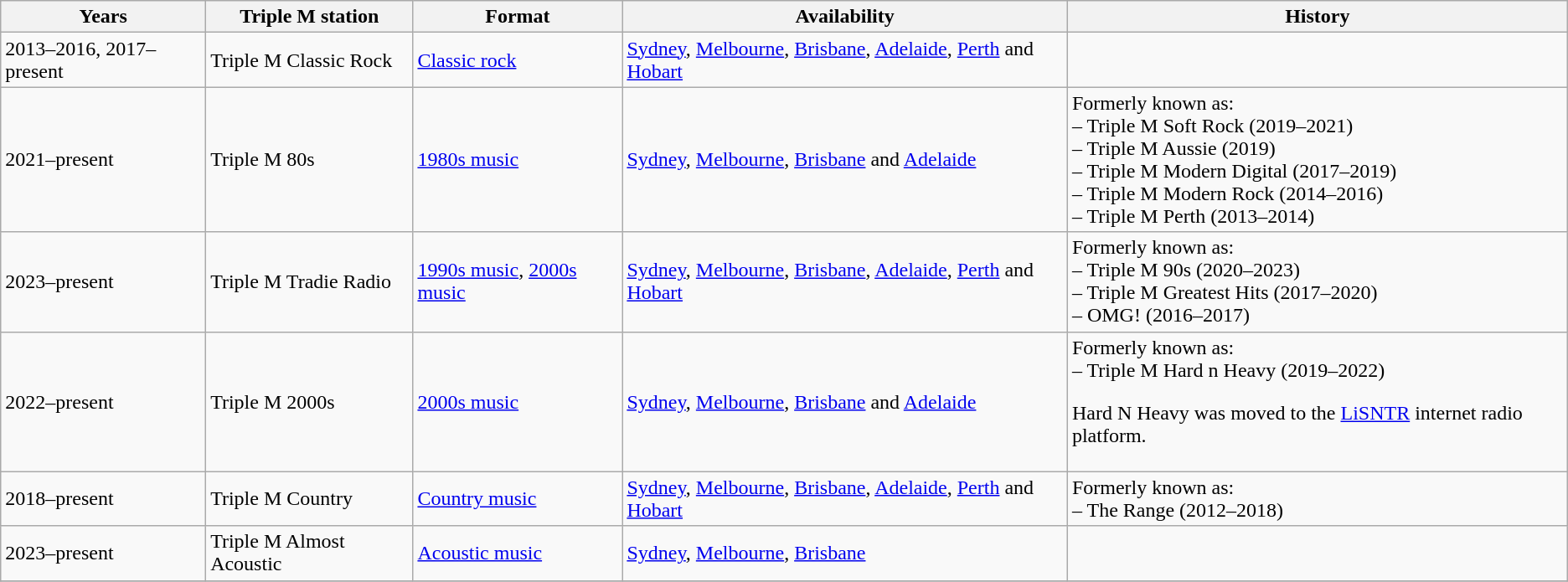<table class="wikitable">
<tr>
<th>Years</th>
<th>Triple M station</th>
<th>Format</th>
<th>Availability</th>
<th>History</th>
</tr>
<tr>
<td>2013–2016, 2017–present</td>
<td>Triple M Classic Rock</td>
<td><a href='#'>Classic rock</a></td>
<td><a href='#'>Sydney</a>, <a href='#'>Melbourne</a>, <a href='#'>Brisbane</a>, <a href='#'>Adelaide</a>, <a href='#'>Perth</a> and <a href='#'>Hobart</a></td>
<td></td>
</tr>
<tr>
<td>2021–present</td>
<td>Triple M 80s</td>
<td><a href='#'>1980s music</a></td>
<td><a href='#'>Sydney</a>, <a href='#'>Melbourne</a>, <a href='#'>Brisbane</a> and <a href='#'>Adelaide</a></td>
<td>Formerly known as: <br> – Triple M Soft Rock (2019–2021) <br> – Triple M Aussie (2019) <br> – Triple M Modern Digital (2017–2019) <br> – Triple M Modern Rock (2014–2016) <br> – Triple M Perth (2013–2014)</td>
</tr>
<tr>
<td>2023–present</td>
<td>Triple M Tradie Radio</td>
<td><a href='#'>1990s music</a>, <a href='#'>2000s music</a></td>
<td><a href='#'>Sydney</a>, <a href='#'>Melbourne</a>, <a href='#'>Brisbane</a>, <a href='#'>Adelaide</a>, <a href='#'>Perth</a> and <a href='#'>Hobart</a></td>
<td>Formerly known as: <br> – Triple M 90s (2020–2023) <br> – Triple M Greatest Hits (2017–2020) <br> – OMG! (2016–2017)</td>
</tr>
<tr>
<td>2022–present</td>
<td>Triple M 2000s</td>
<td><a href='#'>2000s music</a></td>
<td><a href='#'>Sydney</a>, <a href='#'>Melbourne</a>, <a href='#'>Brisbane</a> and <a href='#'>Adelaide</a></td>
<td>Formerly known as: <br> – Triple M Hard n Heavy (2019–2022) <p> Hard N Heavy was moved to the <a href='#'>LiSNTR</a> internet radio platform.</p></td>
</tr>
<tr>
<td>2018–present</td>
<td>Triple M Country</td>
<td><a href='#'>Country music</a></td>
<td><a href='#'>Sydney</a>, <a href='#'>Melbourne</a>, <a href='#'>Brisbane</a>, <a href='#'>Adelaide</a>, <a href='#'>Perth</a> and <a href='#'>Hobart</a></td>
<td>Formerly known as: <br> – The Range (2012–2018)</td>
</tr>
<tr>
<td>2023–present</td>
<td>Triple M Almost Acoustic</td>
<td><a href='#'>Acoustic music</a></td>
<td><a href='#'>Sydney</a>, <a href='#'>Melbourne</a>, <a href='#'>Brisbane</a></td>
<td></td>
</tr>
<tr>
</tr>
</table>
